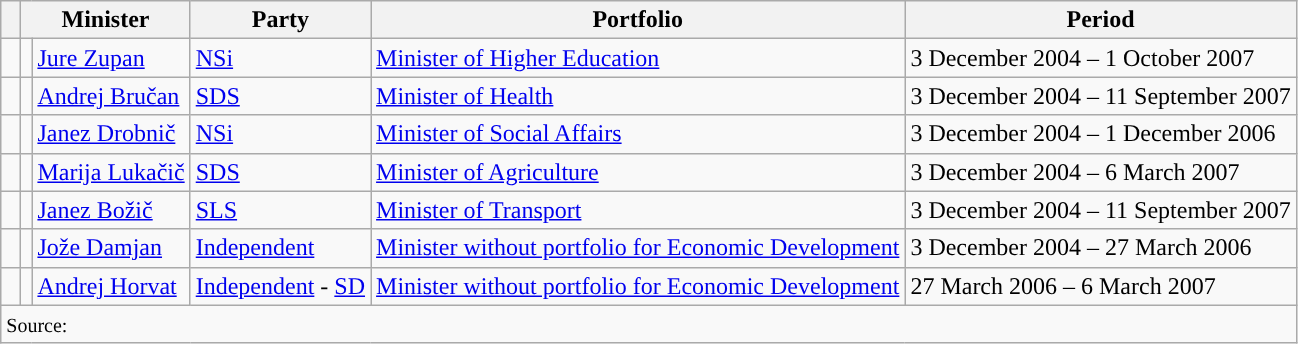<table class="wikitable">
<tr>
<th colspan="1" width=6px></th>
<th colspan="2">Minister</th>
<th>Party</th>
<th>Portfolio</th>
<th>Period</th>
</tr>
<tr>
<td style="background-color: "></td>
<td></td>
<td><a href='#'>Jure Zupan</a></td>
<td><a href='#'>NSi</a></td>
<td><a href='#'>Minister of Higher Education</a></td>
<td>3 December 2004 – 1 October 2007</td>
</tr>
<tr>
<td style="background-color: "></td>
<td></td>
<td><a href='#'>Andrej Bručan</a></td>
<td><a href='#'>SDS</a></td>
<td><a href='#'>Minister of Health</a></td>
<td>3 December 2004 – 11 September 2007</td>
</tr>
<tr>
<td style="background-color: "></td>
<td></td>
<td><a href='#'>Janez Drobnič</a></td>
<td><a href='#'>NSi</a></td>
<td><a href='#'>Minister of Social Affairs</a></td>
<td>3 December 2004 – 1 December 2006</td>
</tr>
<tr>
<td style="background-color: "></td>
<td></td>
<td><a href='#'>Marija Lukačič</a></td>
<td><a href='#'>SDS</a></td>
<td><a href='#'>Minister of Agriculture</a></td>
<td>3 December 2004 – 6 March 2007</td>
</tr>
<tr>
<td style="background-color: "></td>
<td></td>
<td><a href='#'>Janez Božič</a></td>
<td><a href='#'>SLS</a></td>
<td><a href='#'>Minister of Transport</a></td>
<td>3 December 2004 – 11 September 2007</td>
</tr>
<tr>
<td style="background-color: "></td>
<td></td>
<td><a href='#'>Jože Damjan</a></td>
<td><a href='#'>Independent</a></td>
<td><a href='#'>Minister without portfolio for Economic Development</a></td>
<td>3 December 2004 – 27 March 2006</td>
</tr>
<tr>
<td style="background-color: "></td>
<td></td>
<td><a href='#'>Andrej Horvat</a></td>
<td><a href='#'>Independent</a> - <a href='#'>SD</a></td>
<td><a href='#'>Minister without portfolio for Economic Development</a></td>
<td>27 March 2006 – 6 March 2007</td>
</tr>
<tr>
<td colspan=6><small>Source: </small></td>
</tr>
</table>
